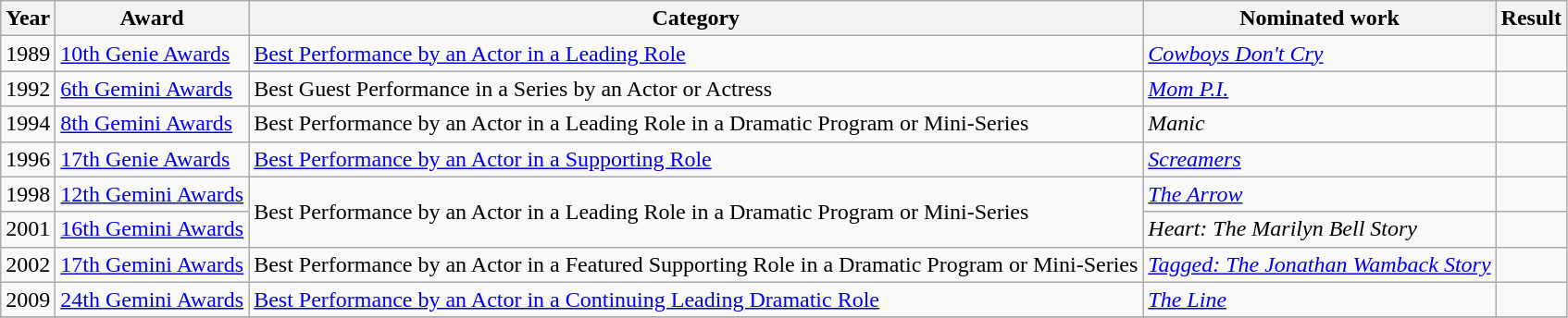<table class="wikitable">
<tr>
<th>Year</th>
<th>Award</th>
<th>Category</th>
<th>Nominated work</th>
<th>Result</th>
</tr>
<tr>
<td>1989</td>
<td><a href='#'>10th Genie Awards</a></td>
<td><a href='#'>Best Performance by an Actor in a Leading Role</a></td>
<td><em><a href='#'>Cowboys Don't Cry</a></em></td>
<td></td>
</tr>
<tr>
<td>1992</td>
<td><a href='#'>6th Gemini Awards</a></td>
<td>Best Guest Performance in a Series by an Actor or Actress</td>
<td><em><a href='#'>Mom P.I.</a></em></td>
<td></td>
</tr>
<tr>
<td>1994</td>
<td><a href='#'>8th Gemini Awards</a></td>
<td>Best Performance by an Actor in a Leading Role in a Dramatic Program or Mini-Series</td>
<td><em>Manic</em></td>
<td></td>
</tr>
<tr>
<td>1996</td>
<td><a href='#'>17th Genie Awards</a></td>
<td><a href='#'>Best Performance by an Actor in a Supporting Role</a></td>
<td><em><a href='#'>Screamers</a></em></td>
<td></td>
</tr>
<tr>
<td>1998</td>
<td><a href='#'>12th Gemini Awards</a></td>
<td rowspan="2">Best Performance by an Actor in a Leading Role in a Dramatic Program or Mini-Series</td>
<td><em><a href='#'>The Arrow</a></em></td>
<td></td>
</tr>
<tr>
<td>2001</td>
<td><a href='#'>16th Gemini Awards</a></td>
<td><em>Heart: The Marilyn Bell Story</em></td>
<td></td>
</tr>
<tr>
<td>2002</td>
<td><a href='#'>17th Gemini Awards</a></td>
<td>Best Performance by an Actor in a Featured Supporting Role in a Dramatic Program or Mini-Series</td>
<td><em><a href='#'>Tagged: The Jonathan Wamback Story</a></em></td>
<td></td>
</tr>
<tr>
<td>2009</td>
<td><a href='#'>24th Gemini Awards</a></td>
<td><a href='#'>Best Performance by an Actor in a Continuing Leading Dramatic Role</a></td>
<td><em><a href='#'>The Line</a></em></td>
<td></td>
</tr>
<tr>
</tr>
</table>
